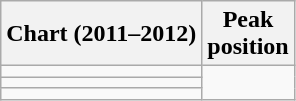<table class="wikitable sortable">
<tr>
<th>Chart (2011–2012)</th>
<th>Peak<br>position</th>
</tr>
<tr>
<td></td>
</tr>
<tr>
<td></td>
</tr>
<tr>
<td></td>
</tr>
</table>
